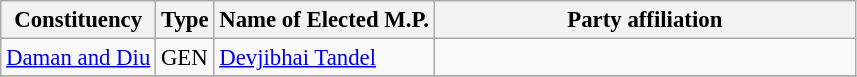<table class="wikitable" style="font-size:95%;">
<tr>
<th>Constituency</th>
<th>Type</th>
<th>Name of Elected M.P.</th>
<th colspan="2" style="width:18em">Party affiliation</th>
</tr>
<tr>
<td><a href='#'>Daman and Diu</a></td>
<td>GEN</td>
<td><a href='#'>Devjibhai Tandel</a></td>
<td></td>
</tr>
<tr>
</tr>
</table>
